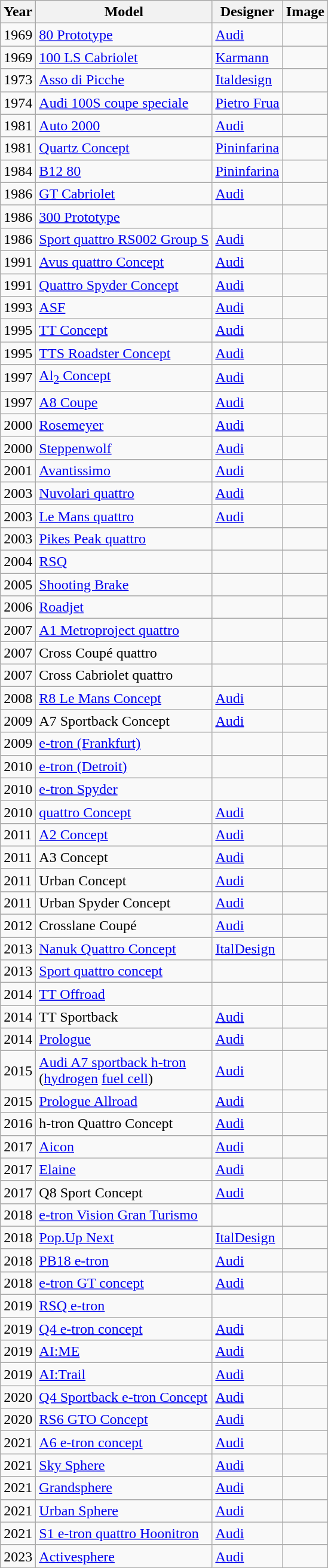<table class="wikitable">
<tr>
<th>Year</th>
<th>Model</th>
<th>Designer</th>
<th>Image</th>
</tr>
<tr>
<td>1969</td>
<td><a href='#'>80 Prototype</a></td>
<td><a href='#'>Audi</a></td>
<td></td>
</tr>
<tr>
<td>1969</td>
<td><a href='#'>100 LS Cabriolet</a></td>
<td><a href='#'>Karmann</a></td>
<td></td>
</tr>
<tr>
<td>1973</td>
<td><a href='#'>Asso di Picche</a></td>
<td><a href='#'>Italdesign</a></td>
<td></td>
</tr>
<tr>
<td>1974</td>
<td><a href='#'>Audi 100S coupe speciale</a></td>
<td><a href='#'>Pietro Frua</a></td>
<td></td>
</tr>
<tr>
<td>1981</td>
<td><a href='#'>Auto 2000</a></td>
<td><a href='#'>Audi</a></td>
<td></td>
</tr>
<tr>
<td>1981</td>
<td><a href='#'>Quartz Concept</a></td>
<td><a href='#'>Pininfarina</a></td>
<td></td>
</tr>
<tr>
<td>1984</td>
<td><a href='#'>B12 80</a></td>
<td><a href='#'>Pininfarina</a></td>
<td></td>
</tr>
<tr>
<td>1986</td>
<td><a href='#'>GT Cabriolet</a></td>
<td><a href='#'>Audi</a></td>
<td></td>
</tr>
<tr>
<td>1986</td>
<td><a href='#'>300 Prototype</a></td>
<td></td>
<td></td>
</tr>
<tr>
<td>1986</td>
<td><a href='#'>Sport quattro RS002 Group S</a></td>
<td><a href='#'>Audi</a></td>
<td></td>
</tr>
<tr>
<td>1991</td>
<td><a href='#'>Avus quattro Concept</a></td>
<td><a href='#'>Audi</a></td>
<td></td>
</tr>
<tr>
<td>1991</td>
<td><a href='#'>Quattro Spyder Concept</a></td>
<td><a href='#'>Audi</a></td>
<td></td>
</tr>
<tr>
<td>1993</td>
<td><a href='#'>ASF</a></td>
<td><a href='#'>Audi</a></td>
<td></td>
</tr>
<tr>
<td>1995</td>
<td><a href='#'>TT Concept</a></td>
<td><a href='#'>Audi</a></td>
<td></td>
</tr>
<tr>
<td>1995</td>
<td><a href='#'>TTS Roadster Concept</a></td>
<td><a href='#'>Audi</a></td>
<td></td>
</tr>
<tr>
<td>1997</td>
<td><a href='#'>Al<sub>2</sub> Concept</a></td>
<td><a href='#'>Audi</a></td>
<td></td>
</tr>
<tr>
<td>1997</td>
<td><a href='#'>A8 Coupe</a></td>
<td><a href='#'>Audi</a></td>
<td></td>
</tr>
<tr>
<td>2000</td>
<td><a href='#'>Rosemeyer</a></td>
<td><a href='#'>Audi</a></td>
<td></td>
</tr>
<tr>
<td>2000</td>
<td><a href='#'>Steppenwolf</a></td>
<td><a href='#'>Audi</a></td>
<td></td>
</tr>
<tr>
<td>2001</td>
<td><a href='#'>Avantissimo</a></td>
<td><a href='#'>Audi</a></td>
<td></td>
</tr>
<tr>
<td>2003</td>
<td><a href='#'>Nuvolari quattro</a></td>
<td><a href='#'>Audi</a></td>
<td></td>
</tr>
<tr>
<td>2003</td>
<td><a href='#'>Le Mans quattro</a></td>
<td><a href='#'>Audi</a></td>
<td></td>
</tr>
<tr>
<td>2003</td>
<td><a href='#'>Pikes Peak quattro</a></td>
<td></td>
<td></td>
</tr>
<tr>
<td>2004</td>
<td><a href='#'>RSQ</a></td>
<td></td>
<td></td>
</tr>
<tr>
<td>2005</td>
<td><a href='#'>Shooting Brake</a></td>
<td></td>
<td></td>
</tr>
<tr>
<td>2006</td>
<td><a href='#'>Roadjet</a></td>
<td></td>
<td></td>
</tr>
<tr>
<td>2007</td>
<td><a href='#'>A1 Metroproject quattro</a></td>
<td></td>
<td></td>
</tr>
<tr>
<td>2007</td>
<td>Cross Coupé quattro</td>
<td></td>
<td></td>
</tr>
<tr>
<td>2007</td>
<td>Cross Cabriolet quattro</td>
<td></td>
<td></td>
</tr>
<tr>
<td>2008</td>
<td><a href='#'>R8 Le Mans Concept</a></td>
<td><a href='#'>Audi</a></td>
<td></td>
</tr>
<tr>
<td>2009</td>
<td>A7 Sportback Concept</td>
<td><a href='#'>Audi</a></td>
<td></td>
</tr>
<tr>
<td>2009</td>
<td><a href='#'>e-tron (Frankfurt)</a></td>
<td></td>
<td></td>
</tr>
<tr>
<td>2010</td>
<td><a href='#'>e-tron (Detroit)</a></td>
<td></td>
<td></td>
</tr>
<tr>
<td>2010</td>
<td><a href='#'>e-tron Spyder</a></td>
<td></td>
<td></td>
</tr>
<tr>
<td>2010</td>
<td><a href='#'>quattro Concept</a></td>
<td><a href='#'>Audi</a></td>
<td></td>
</tr>
<tr>
<td>2011</td>
<td><a href='#'>A2 Concept</a></td>
<td><a href='#'>Audi</a></td>
<td></td>
</tr>
<tr>
<td>2011</td>
<td>A3 Concept</td>
<td><a href='#'>Audi</a></td>
<td></td>
</tr>
<tr>
<td>2011</td>
<td>Urban Concept</td>
<td><a href='#'>Audi</a></td>
<td></td>
</tr>
<tr>
<td>2011</td>
<td>Urban Spyder Concept</td>
<td><a href='#'>Audi</a></td>
<td></td>
</tr>
<tr>
<td>2012</td>
<td>Crosslane Coupé</td>
<td><a href='#'>Audi</a></td>
<td></td>
</tr>
<tr>
<td>2013</td>
<td><a href='#'>Nanuk Quattro Concept</a></td>
<td><a href='#'>ItalDesign</a></td>
<td></td>
</tr>
<tr>
<td>2013</td>
<td><a href='#'>Sport quattro concept</a></td>
<td></td>
<td></td>
</tr>
<tr>
<td>2014</td>
<td><a href='#'>TT Offroad</a></td>
<td></td>
<td></td>
</tr>
<tr>
<td>2014</td>
<td>TT Sportback</td>
<td><a href='#'>Audi</a></td>
<td></td>
</tr>
<tr>
<td>2014</td>
<td><a href='#'>Prologue</a></td>
<td><a href='#'>Audi</a></td>
<td></td>
</tr>
<tr>
<td>2015</td>
<td><a href='#'>Audi A7 sportback h-tron</a><br>(<a href='#'>hydrogen</a> <a href='#'>fuel cell</a>)</td>
<td><a href='#'>Audi</a></td>
<td></td>
</tr>
<tr>
<td>2015</td>
<td><a href='#'>Prologue Allroad</a></td>
<td><a href='#'>Audi</a></td>
<td></td>
</tr>
<tr>
<td>2016</td>
<td>h-tron Quattro Concept</td>
<td><a href='#'>Audi</a></td>
<td></td>
</tr>
<tr>
<td>2017</td>
<td><a href='#'>Aicon</a></td>
<td><a href='#'>Audi</a></td>
<td></td>
</tr>
<tr>
<td>2017</td>
<td><a href='#'>Elaine</a></td>
<td><a href='#'>Audi</a></td>
<td></td>
</tr>
<tr>
<td>2017</td>
<td>Q8 Sport Concept</td>
<td><a href='#'>Audi</a></td>
<td></td>
</tr>
<tr>
<td>2018</td>
<td><a href='#'>e-tron Vision Gran Turismo</a></td>
<td></td>
<td></td>
</tr>
<tr>
<td>2018</td>
<td><a href='#'>Pop.Up Next</a></td>
<td><a href='#'>ItalDesign</a></td>
<td></td>
</tr>
<tr>
<td>2018</td>
<td><a href='#'>PB18 e-tron</a></td>
<td><a href='#'>Audi</a></td>
<td></td>
</tr>
<tr>
<td>2018</td>
<td><a href='#'>e-tron GT concept</a></td>
<td><a href='#'>Audi</a></td>
<td></td>
</tr>
<tr>
<td>2019</td>
<td><a href='#'>RSQ e-tron</a></td>
<td></td>
<td></td>
</tr>
<tr>
<td>2019</td>
<td><a href='#'>Q4 e-tron concept</a></td>
<td><a href='#'>Audi</a></td>
<td></td>
</tr>
<tr>
<td>2019</td>
<td><a href='#'>AI:ME</a></td>
<td><a href='#'>Audi</a></td>
<td></td>
</tr>
<tr>
<td>2019</td>
<td><a href='#'>AI:Trail</a></td>
<td><a href='#'>Audi</a></td>
<td></td>
</tr>
<tr>
<td>2020</td>
<td><a href='#'>Q4 Sportback e-tron Concept</a></td>
<td><a href='#'>Audi</a></td>
<td></td>
</tr>
<tr>
<td>2020</td>
<td><a href='#'>RS6 GTO Concept</a></td>
<td><a href='#'>Audi</a></td>
<td></td>
</tr>
<tr>
<td>2021</td>
<td><a href='#'>A6 e-tron concept</a></td>
<td><a href='#'>Audi</a></td>
<td></td>
</tr>
<tr>
<td>2021</td>
<td><a href='#'>Sky Sphere</a></td>
<td><a href='#'>Audi</a></td>
<td></td>
</tr>
<tr>
<td>2021</td>
<td><a href='#'>Grandsphere</a></td>
<td><a href='#'>Audi</a></td>
<td></td>
</tr>
<tr>
<td>2021</td>
<td><a href='#'>Urban Sphere</a></td>
<td><a href='#'>Audi</a></td>
<td></td>
</tr>
<tr>
<td>2021</td>
<td><a href='#'>S1 e-tron quattro Hoonitron</a></td>
<td><a href='#'>Audi</a></td>
<td></td>
</tr>
<tr>
<td>2023</td>
<td><a href='#'>Activesphere</a></td>
<td><a href='#'>Audi</a></td>
<td></td>
</tr>
</table>
